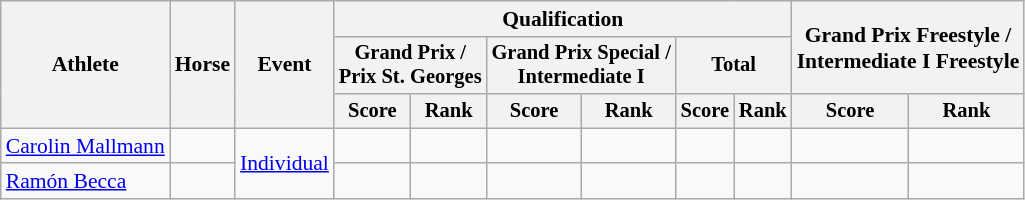<table class=wikitable style=font-size:90%;text-align:center>
<tr>
<th rowspan=3>Athlete</th>
<th rowspan=3>Horse</th>
<th rowspan=3>Event</th>
<th colspan=6>Qualification</th>
<th colspan=2 rowspan=2>Grand Prix Freestyle /<br>Intermediate I Freestyle</th>
</tr>
<tr style=font-size:95%>
<th colspan=2>Grand Prix /<br>Prix St. Georges</th>
<th colspan=2>Grand Prix Special /<br>Intermediate I</th>
<th colspan=2>Total</th>
</tr>
<tr style=font-size:95%>
<th>Score</th>
<th>Rank</th>
<th>Score</th>
<th>Rank</th>
<th>Score</th>
<th>Rank</th>
<th>Score</th>
<th>Rank</th>
</tr>
<tr>
<td align=left><a href='#'>Carolin Mallmann</a></td>
<td align=left></td>
<td align=left rowspan=2><a href='#'>Individual</a></td>
<td></td>
<td></td>
<td></td>
<td></td>
<td></td>
<td></td>
<td></td>
<td></td>
</tr>
<tr>
<td align=left><a href='#'>Ramón Becca</a></td>
<td align=left></td>
<td></td>
<td></td>
<td></td>
<td></td>
<td></td>
<td></td>
<td></td>
<td></td>
</tr>
</table>
